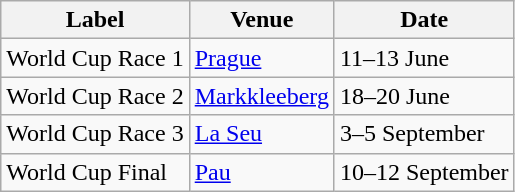<table class="wikitable">
<tr>
<th>Label</th>
<th>Venue</th>
<th>Date</th>
</tr>
<tr align=left>
<td>World Cup Race 1</td>
<td align=left> <a href='#'>Prague</a></td>
<td align=left>11–13 June</td>
</tr>
<tr align=left>
<td>World Cup Race 2</td>
<td align=left> <a href='#'>Markkleeberg</a></td>
<td align=left>18–20 June</td>
</tr>
<tr align=left>
<td>World Cup Race 3</td>
<td align=left> <a href='#'>La Seu</a></td>
<td align=left>3–5 September</td>
</tr>
<tr align=left>
<td>World Cup Final</td>
<td align=left> <a href='#'>Pau</a></td>
<td align=left>10–12 September</td>
</tr>
</table>
